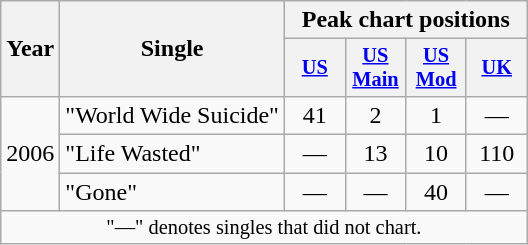<table class="wikitable" border="1">
<tr>
<th rowspan="2">Year</th>
<th rowspan="2">Single</th>
<th colspan="4">Peak chart positions</th>
</tr>
<tr>
<th style="width:2.5em;font-size:85%"><a href='#'>US</a><br></th>
<th style="width:2.5em;font-size:85%"><a href='#'>US Main</a><br></th>
<th style="width:2.5em;font-size:85%"><a href='#'>US Mod</a><br></th>
<th style="width:2.5em;font-size:85%"><a href='#'>UK</a><br></th>
</tr>
<tr>
<td rowspan="3">2006</td>
<td>"World Wide Suicide"</td>
<td align="center">41</td>
<td align="center">2</td>
<td align="center">1</td>
<td align="center">—</td>
</tr>
<tr>
<td>"Life Wasted"</td>
<td align="center">—</td>
<td align="center">13</td>
<td align="center">10</td>
<td align="center">110</td>
</tr>
<tr>
<td>"Gone"</td>
<td align="center">—</td>
<td align="center">—</td>
<td align="center">40</td>
<td align="center">—</td>
</tr>
<tr>
<td align="center" colspan="30" style="font-size: 85%">"—" denotes singles that did not chart.</td>
</tr>
</table>
